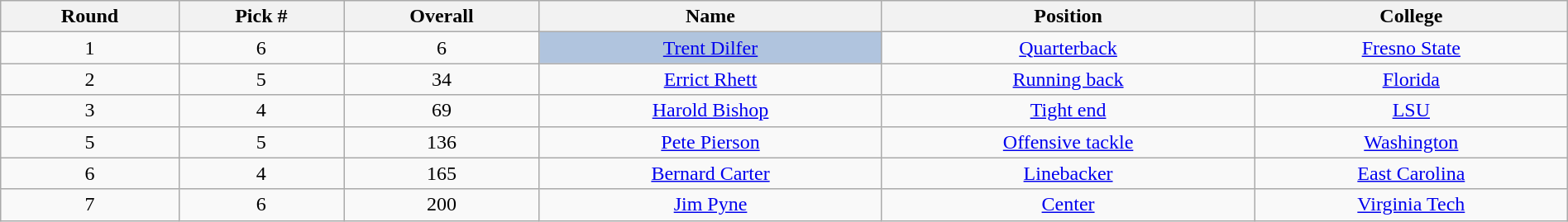<table class="wikitable sortable sortable" style="width: 100%; text-align:center">
<tr>
<th>Round</th>
<th>Pick #</th>
<th>Overall</th>
<th>Name</th>
<th>Position</th>
<th>College</th>
</tr>
<tr>
<td>1</td>
<td>6</td>
<td>6</td>
<td bgcolor=lightsteelblue><a href='#'>Trent Dilfer</a></td>
<td><a href='#'>Quarterback</a></td>
<td><a href='#'>Fresno State</a></td>
</tr>
<tr>
<td>2</td>
<td>5</td>
<td>34</td>
<td><a href='#'>Errict Rhett</a></td>
<td><a href='#'>Running back</a></td>
<td><a href='#'>Florida</a></td>
</tr>
<tr>
<td>3</td>
<td>4</td>
<td>69</td>
<td><a href='#'>Harold Bishop</a></td>
<td><a href='#'>Tight end</a></td>
<td><a href='#'>LSU</a></td>
</tr>
<tr>
<td>5</td>
<td>5</td>
<td>136</td>
<td><a href='#'>Pete Pierson</a></td>
<td><a href='#'>Offensive tackle</a></td>
<td><a href='#'>Washington</a></td>
</tr>
<tr>
<td>6</td>
<td>4</td>
<td>165</td>
<td><a href='#'>Bernard Carter</a></td>
<td><a href='#'>Linebacker</a></td>
<td><a href='#'>East Carolina</a></td>
</tr>
<tr>
<td>7</td>
<td>6</td>
<td>200</td>
<td><a href='#'>Jim Pyne</a></td>
<td><a href='#'>Center</a></td>
<td><a href='#'>Virginia Tech</a></td>
</tr>
</table>
